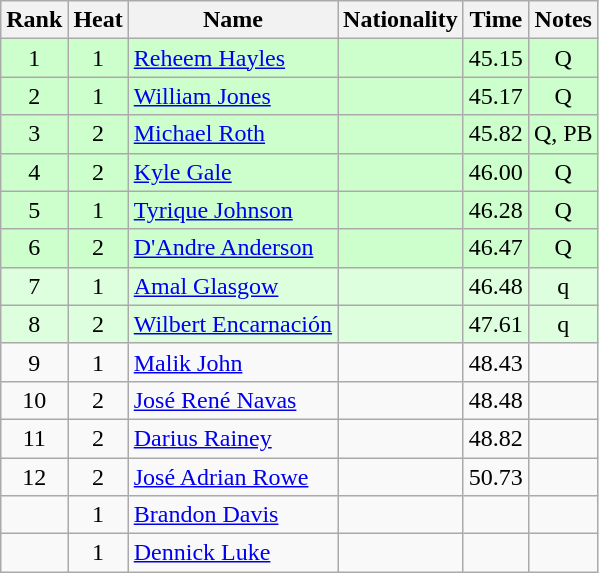<table class="wikitable sortable" style="text-align:center">
<tr>
<th>Rank</th>
<th>Heat</th>
<th>Name</th>
<th>Nationality</th>
<th>Time</th>
<th>Notes</th>
</tr>
<tr bgcolor=ccffcc>
<td>1</td>
<td>1</td>
<td align=left><a href='#'>Reheem Hayles</a></td>
<td align=left></td>
<td>45.15</td>
<td>Q</td>
</tr>
<tr bgcolor=ccffcc>
<td>2</td>
<td>1</td>
<td align=left><a href='#'>William Jones</a></td>
<td align=left></td>
<td>45.17</td>
<td>Q</td>
</tr>
<tr bgcolor=ccffcc>
<td>3</td>
<td>2</td>
<td align=left><a href='#'>Michael Roth</a></td>
<td align=left></td>
<td>45.82</td>
<td>Q, PB</td>
</tr>
<tr bgcolor=ccffcc>
<td>4</td>
<td>2</td>
<td align=left><a href='#'>Kyle Gale</a></td>
<td align=left></td>
<td>46.00</td>
<td>Q</td>
</tr>
<tr bgcolor=ccffcc>
<td>5</td>
<td>1</td>
<td align=left><a href='#'>Tyrique Johnson</a></td>
<td align=left></td>
<td>46.28</td>
<td>Q</td>
</tr>
<tr bgcolor=ccffcc>
<td>6</td>
<td>2</td>
<td align=left><a href='#'>D'Andre Anderson</a></td>
<td align=left></td>
<td>46.47</td>
<td>Q</td>
</tr>
<tr bgcolor=ddffdd>
<td>7</td>
<td>1</td>
<td align=left><a href='#'>Amal Glasgow</a></td>
<td align=left></td>
<td>46.48</td>
<td>q</td>
</tr>
<tr bgcolor=ddffdd>
<td>8</td>
<td>2</td>
<td align=left><a href='#'>Wilbert Encarnación</a></td>
<td align=left></td>
<td>47.61</td>
<td>q</td>
</tr>
<tr>
<td>9</td>
<td>1</td>
<td align=left><a href='#'>Malik John</a></td>
<td align=left></td>
<td>48.43</td>
<td></td>
</tr>
<tr>
<td>10</td>
<td>2</td>
<td align=left><a href='#'>José René Navas</a></td>
<td align=left></td>
<td>48.48</td>
<td></td>
</tr>
<tr>
<td>11</td>
<td>2</td>
<td align=left><a href='#'>Darius Rainey</a></td>
<td align=left></td>
<td>48.82</td>
<td></td>
</tr>
<tr>
<td>12</td>
<td>2</td>
<td align=left><a href='#'>José Adrian Rowe</a></td>
<td align=left></td>
<td>50.73</td>
<td></td>
</tr>
<tr>
<td></td>
<td>1</td>
<td align=left><a href='#'>Brandon Davis</a></td>
<td align=left></td>
<td></td>
<td></td>
</tr>
<tr>
<td></td>
<td>1</td>
<td align=left><a href='#'>Dennick Luke</a></td>
<td align=left></td>
<td></td>
<td></td>
</tr>
</table>
